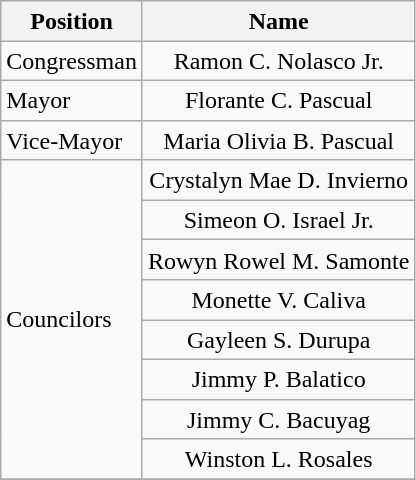<table class="wikitable" style="line-height:1.20em; font-size:100%;">
<tr>
<th>Position</th>
<th>Name</th>
</tr>
<tr>
<td>Congressman</td>
<td style="text-align:center;">Ramon C. Nolasco Jr.</td>
</tr>
<tr>
<td>Mayor</td>
<td style="text-align:center;">Florante C. Pascual</td>
</tr>
<tr>
<td>Vice-Mayor</td>
<td style="text-align:center;">Maria Olivia B. Pascual</td>
</tr>
<tr>
<td rowspan=8>Councilors</td>
<td style="text-align:center;">Crystalyn Mae D. Invierno</td>
</tr>
<tr>
<td style="text-align:center;">Simeon O. Israel Jr.</td>
</tr>
<tr>
<td style="text-align:center;">Rowyn Rowel M. Samonte</td>
</tr>
<tr>
<td style="text-align:center;">Monette V. Caliva</td>
</tr>
<tr>
<td style="text-align:center;">Gayleen S. Durupa</td>
</tr>
<tr>
<td style="text-align:center;">Jimmy P. Balatico</td>
</tr>
<tr>
<td style="text-align:center;">Jimmy C. Bacuyag</td>
</tr>
<tr>
<td style="text-align:center;">Winston L. Rosales</td>
</tr>
<tr>
</tr>
</table>
